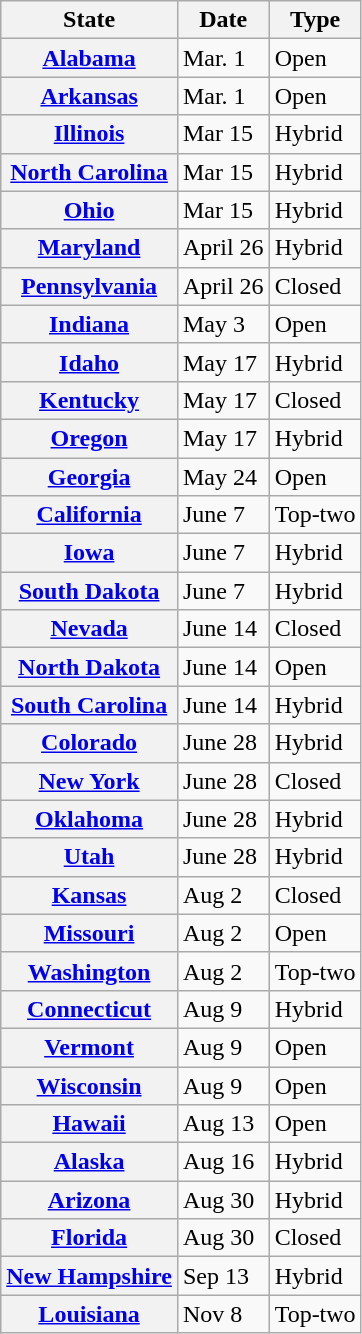<table class="wikitable">
<tr>
<th>State</th>
<th>Date</th>
<th>Type</th>
</tr>
<tr>
<th><a href='#'>Alabama</a></th>
<td>Mar. 1</td>
<td>Open</td>
</tr>
<tr>
<th><a href='#'>Arkansas</a></th>
<td>Mar. 1</td>
<td>Open</td>
</tr>
<tr>
<th><a href='#'>Illinois</a></th>
<td>Mar 15</td>
<td>Hybrid</td>
</tr>
<tr>
<th><a href='#'>North Carolina</a></th>
<td>Mar 15</td>
<td>Hybrid</td>
</tr>
<tr>
<th><a href='#'>Ohio</a></th>
<td>Mar 15</td>
<td>Hybrid</td>
</tr>
<tr>
<th><a href='#'>Maryland</a></th>
<td>April 26</td>
<td>Hybrid</td>
</tr>
<tr>
<th><a href='#'>Pennsylvania</a></th>
<td>April 26</td>
<td>Closed</td>
</tr>
<tr>
<th><a href='#'>Indiana</a></th>
<td>May 3</td>
<td>Open</td>
</tr>
<tr>
<th><a href='#'>Idaho</a></th>
<td>May 17</td>
<td>Hybrid</td>
</tr>
<tr>
<th><a href='#'>Kentucky</a></th>
<td>May 17</td>
<td>Closed</td>
</tr>
<tr>
<th><a href='#'>Oregon</a></th>
<td>May 17</td>
<td>Hybrid</td>
</tr>
<tr>
<th><a href='#'>Georgia</a></th>
<td>May 24</td>
<td>Open</td>
</tr>
<tr>
<th><a href='#'>California</a></th>
<td>June 7</td>
<td>Top-two</td>
</tr>
<tr>
<th><a href='#'>Iowa</a></th>
<td>June 7</td>
<td>Hybrid</td>
</tr>
<tr>
<th><a href='#'>South Dakota</a></th>
<td>June 7</td>
<td>Hybrid</td>
</tr>
<tr>
<th><a href='#'>Nevada</a></th>
<td>June 14</td>
<td>Closed</td>
</tr>
<tr>
<th><a href='#'>North Dakota</a></th>
<td>June 14</td>
<td>Open</td>
</tr>
<tr>
<th><a href='#'>South Carolina</a></th>
<td>June 14</td>
<td>Hybrid</td>
</tr>
<tr>
<th><a href='#'>Colorado</a></th>
<td>June 28</td>
<td>Hybrid</td>
</tr>
<tr>
<th><a href='#'>New York</a></th>
<td>June 28</td>
<td>Closed</td>
</tr>
<tr>
<th><a href='#'>Oklahoma</a></th>
<td>June 28</td>
<td>Hybrid</td>
</tr>
<tr>
<th><a href='#'>Utah</a></th>
<td>June 28</td>
<td>Hybrid</td>
</tr>
<tr>
<th><a href='#'>Kansas</a></th>
<td>Aug 2</td>
<td>Closed</td>
</tr>
<tr>
<th><a href='#'>Missouri</a></th>
<td>Aug 2</td>
<td>Open</td>
</tr>
<tr>
<th><a href='#'>Washington</a></th>
<td>Aug 2</td>
<td>Top-two</td>
</tr>
<tr>
<th><a href='#'>Connecticut</a></th>
<td>Aug 9</td>
<td>Hybrid</td>
</tr>
<tr>
<th><a href='#'>Vermont</a></th>
<td>Aug 9</td>
<td>Open</td>
</tr>
<tr>
<th><a href='#'>Wisconsin</a></th>
<td>Aug 9</td>
<td>Open</td>
</tr>
<tr>
<th><a href='#'>Hawaii</a></th>
<td>Aug 13</td>
<td>Open</td>
</tr>
<tr>
<th><a href='#'>Alaska</a></th>
<td>Aug 16</td>
<td>Hybrid</td>
</tr>
<tr>
<th><a href='#'>Arizona</a></th>
<td>Aug 30</td>
<td>Hybrid</td>
</tr>
<tr>
<th><a href='#'>Florida</a></th>
<td>Aug 30</td>
<td>Closed</td>
</tr>
<tr>
<th><a href='#'>New Hampshire</a></th>
<td>Sep 13</td>
<td>Hybrid</td>
</tr>
<tr>
<th><a href='#'>Louisiana</a></th>
<td>Nov 8</td>
<td>Top-two</td>
</tr>
</table>
